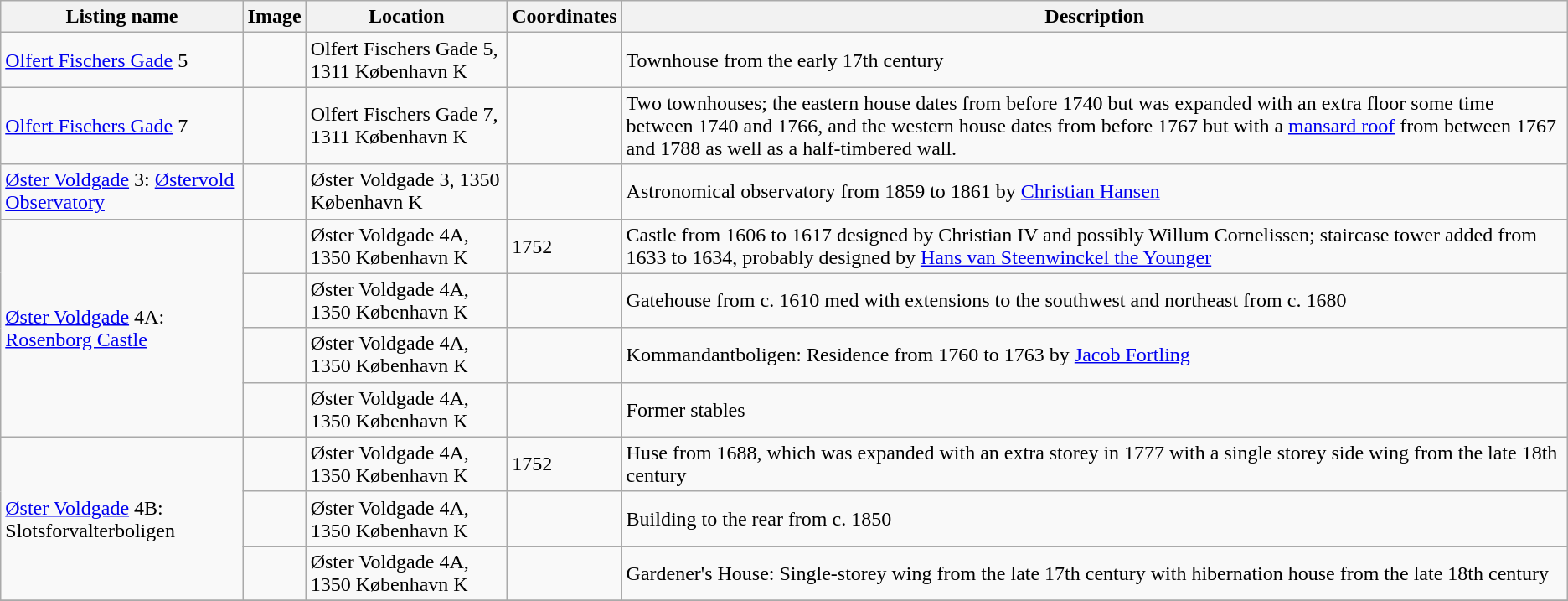<table class="wikitable sortable">
<tr>
<th>Listing name</th>
<th>Image</th>
<th>Location</th>
<th>Coordinates</th>
<th>Description</th>
</tr>
<tr>
<td><a href='#'>Olfert Fischers Gade</a> 5</td>
<td></td>
<td>Olfert Fischers Gade 5, 1311 København K</td>
<td></td>
<td>Townhouse from the early 17th century</td>
</tr>
<tr>
<td><a href='#'>Olfert Fischers Gade</a> 7</td>
<td></td>
<td>Olfert Fischers Gade 7, 1311 København K</td>
<td></td>
<td>Two townhouses; the eastern house dates from before 1740 but was expanded with an extra floor some time between 1740 and 1766, and the western house dates from before 1767 but with a <a href='#'>mansard roof</a> from between 1767 and 1788 as well as a half-timbered wall.</td>
</tr>
<tr>
<td><a href='#'>Øster Voldgade</a> 3: <a href='#'>Østervold Observatory</a></td>
<td></td>
<td>Øster Voldgade 3, 1350 København K</td>
<td></td>
<td>Astronomical observatory from 1859 to 1861 by <a href='#'>Christian Hansen</a></td>
</tr>
<tr>
<td rowspan="4"><a href='#'>Øster Voldgade</a> 4A: <br><a href='#'>Rosenborg Castle</a></td>
<td></td>
<td>Øster Voldgade 4A, 1350 København K</td>
<td>1752</td>
<td>Castle from 1606 to 1617 designed by Christian IV and possibly Willum Cornelissen; staircase tower added from 1633 to 1634, probably designed by <a href='#'>Hans van Steenwinckel the Younger</a></td>
</tr>
<tr>
<td></td>
<td>Øster Voldgade 4A, 1350 København K</td>
<td></td>
<td>Gatehouse from c. 1610 med with extensions to the southwest and northeast from c. 1680</td>
</tr>
<tr>
<td></td>
<td>Øster Voldgade 4A, 1350 København K</td>
<td></td>
<td>Kommandantboligen: Residence from 1760 to 1763 by <a href='#'>Jacob Fortling</a></td>
</tr>
<tr>
<td></td>
<td>Øster Voldgade 4A, 1350 København K</td>
<td></td>
<td>Former stables</td>
</tr>
<tr>
<td rowspan="3"><a href='#'>Øster Voldgade</a> 4B: <br>Slotsforvalterboligen</td>
<td></td>
<td>Øster Voldgade 4A, 1350 København K</td>
<td>1752</td>
<td>Huse from 1688, which was expanded with an extra storey in 1777 with a single storey side wing from the late 18th century</td>
</tr>
<tr>
<td></td>
<td>Øster Voldgade 4A, 1350 København K</td>
<td></td>
<td>Building to the rear from c. 1850</td>
</tr>
<tr>
<td></td>
<td>Øster Voldgade 4A, 1350 København K</td>
<td></td>
<td>Gardener's House: Single-storey wing from the late 17th century with hibernation house from the late 18th century</td>
</tr>
<tr>
</tr>
</table>
